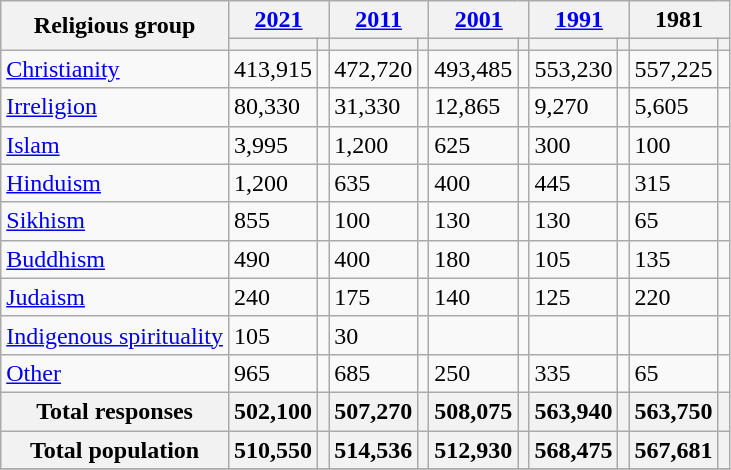<table class="wikitable collapsible sortable">
<tr>
<th rowspan="2">Religious group</th>
<th colspan="2"><a href='#'>2021</a></th>
<th colspan="2"><a href='#'>2011</a></th>
<th colspan="2"><a href='#'>2001</a></th>
<th colspan="2"><a href='#'>1991</a></th>
<th colspan="2">1981</th>
</tr>
<tr>
<th><a href='#'></a></th>
<th></th>
<th></th>
<th></th>
<th></th>
<th></th>
<th></th>
<th></th>
<th></th>
<th></th>
</tr>
<tr>
<td><a href='#'>Christianity</a></td>
<td>413,915</td>
<td></td>
<td>472,720</td>
<td></td>
<td>493,485</td>
<td></td>
<td>553,230</td>
<td></td>
<td>557,225</td>
<td></td>
</tr>
<tr>
<td><a href='#'>Irreligion</a></td>
<td>80,330</td>
<td></td>
<td>31,330</td>
<td></td>
<td>12,865</td>
<td></td>
<td>9,270</td>
<td></td>
<td>5,605</td>
<td></td>
</tr>
<tr>
<td><a href='#'>Islam</a></td>
<td>3,995</td>
<td></td>
<td>1,200</td>
<td></td>
<td>625</td>
<td></td>
<td>300</td>
<td></td>
<td>100</td>
<td></td>
</tr>
<tr>
<td><a href='#'>Hinduism</a></td>
<td>1,200</td>
<td></td>
<td>635</td>
<td></td>
<td>400</td>
<td></td>
<td>445</td>
<td></td>
<td>315</td>
<td></td>
</tr>
<tr>
<td><a href='#'>Sikhism</a></td>
<td>855</td>
<td></td>
<td>100</td>
<td></td>
<td>130</td>
<td></td>
<td>130</td>
<td></td>
<td>65</td>
<td></td>
</tr>
<tr>
<td><a href='#'>Buddhism</a></td>
<td>490</td>
<td></td>
<td>400</td>
<td></td>
<td>180</td>
<td></td>
<td>105</td>
<td></td>
<td>135</td>
<td></td>
</tr>
<tr>
<td><a href='#'>Judaism</a></td>
<td>240</td>
<td></td>
<td>175</td>
<td></td>
<td>140</td>
<td></td>
<td>125</td>
<td></td>
<td>220</td>
<td></td>
</tr>
<tr>
<td><a href='#'>Indigenous spirituality</a></td>
<td>105</td>
<td></td>
<td>30</td>
<td></td>
<td></td>
<td></td>
<td></td>
<td></td>
<td></td>
<td></td>
</tr>
<tr>
<td><a href='#'>Other</a></td>
<td>965</td>
<td></td>
<td>685</td>
<td></td>
<td>250</td>
<td></td>
<td>335</td>
<td></td>
<td>65</td>
<td></td>
</tr>
<tr>
<th>Total responses</th>
<th>502,100</th>
<th></th>
<th>507,270</th>
<th></th>
<th>508,075</th>
<th></th>
<th>563,940</th>
<th></th>
<th>563,750</th>
<th></th>
</tr>
<tr class="sortbottom">
<th>Total population</th>
<th>510,550</th>
<th></th>
<th>514,536</th>
<th></th>
<th>512,930</th>
<th></th>
<th>568,475</th>
<th></th>
<th>567,681</th>
<th></th>
</tr>
<tr class="sortbottom">
</tr>
</table>
